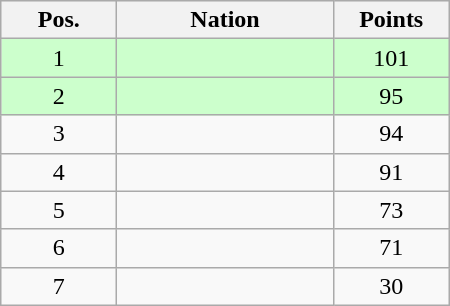<table class="wikitable gauche" cellspacing="1" style="width:300px;">
<tr style="background:#efefef; text-align:center;">
<th style="width:70px;">Pos.</th>
<th>Nation</th>
<th style="width:70px;">Points</th>
</tr>
<tr style="vertical-align:top; text-align:center; background:#ccffcc;">
<td>1</td>
<td style="text-align:left;"></td>
<td>101</td>
</tr>
<tr style="vertical-align:top; text-align:center; background:#ccffcc;">
<td>2</td>
<td style="text-align:left;"></td>
<td>95</td>
</tr>
<tr style="vertical-align:top; text-align:center;">
<td>3</td>
<td style="text-align:left;"></td>
<td>94</td>
</tr>
<tr style="vertical-align:top; text-align:center;">
<td>4</td>
<td style="text-align:left;"></td>
<td>91</td>
</tr>
<tr style="vertical-align:top; text-align:center;">
<td>5</td>
<td style="text-align:left;"></td>
<td>73</td>
</tr>
<tr style="vertical-align:top; text-align:center;">
<td>6</td>
<td style="text-align:left;"></td>
<td>71</td>
</tr>
<tr style="vertical-align:top; text-align:center;">
<td>7</td>
<td style="text-align:left;"></td>
<td>30</td>
</tr>
</table>
